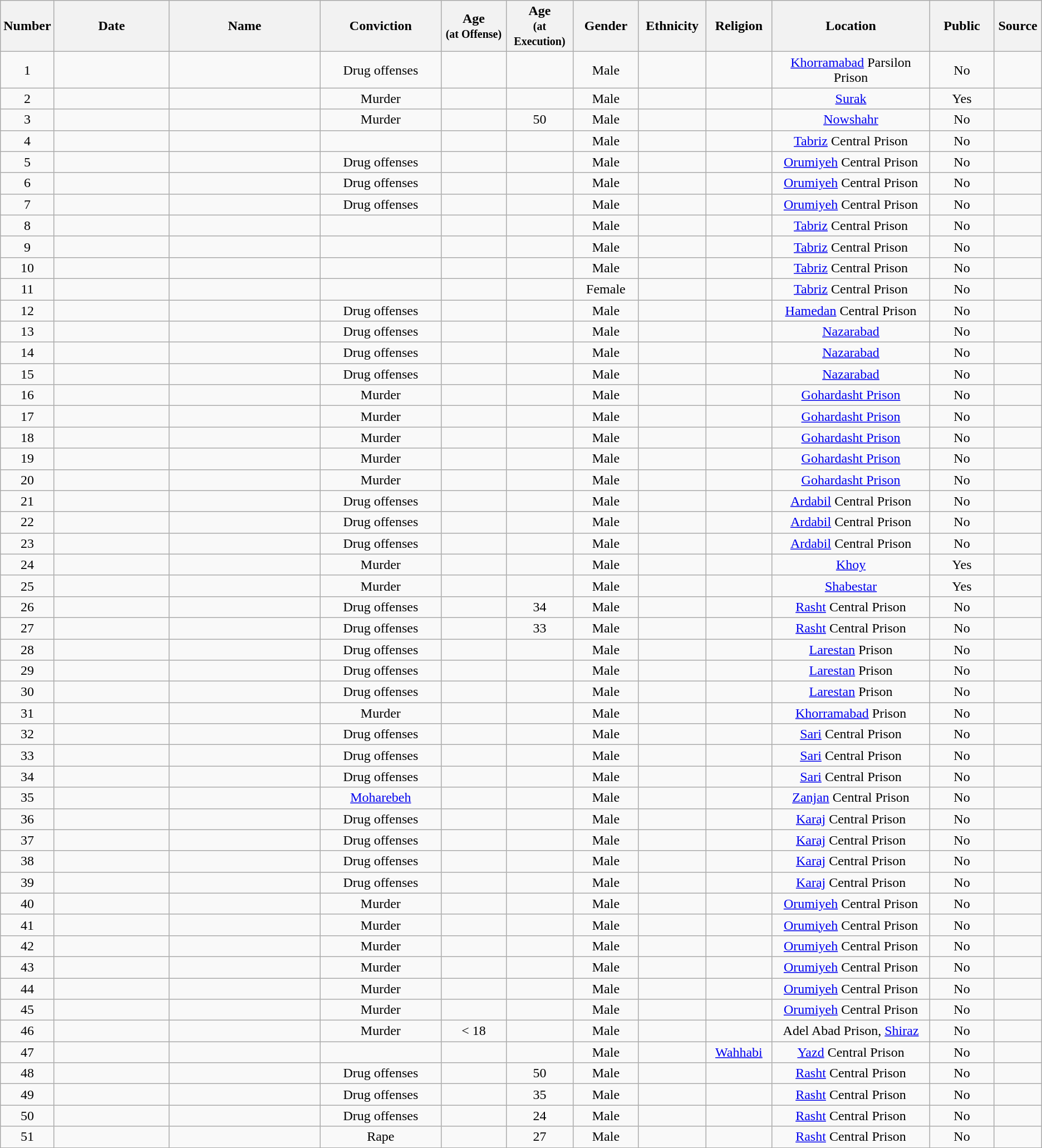<table class="wikitable sortable" style="text-align: center">
<tr>
<th width="050">Number</th>
<th width="150">Date</th>
<th width="200">Name</th>
<th width="150">Conviction</th>
<th width="075">Age<br><small>(at Offense)</small></th>
<th width="075">Age<br><small>(at Execution)</small></th>
<th width="075">Gender</th>
<th width="075">Ethnicity</th>
<th width="075">Religion</th>
<th width="200">Location</th>
<th width="075">Public</th>
<th width="050">Source</th>
</tr>
<tr>
<td>1</td>
<td></td>
<td></td>
<td>Drug offenses</td>
<td></td>
<td></td>
<td>Male</td>
<td></td>
<td></td>
<td><a href='#'>Khorramabad</a> Parsilon Prison</td>
<td>No</td>
<td></td>
</tr>
<tr>
<td>2</td>
<td></td>
<td></td>
<td>Murder</td>
<td></td>
<td></td>
<td>Male</td>
<td></td>
<td></td>
<td><a href='#'>Surak</a></td>
<td>Yes</td>
<td></td>
</tr>
<tr>
<td>3</td>
<td></td>
<td></td>
<td>Murder</td>
<td></td>
<td>50</td>
<td>Male</td>
<td></td>
<td></td>
<td><a href='#'>Nowshahr</a></td>
<td>No</td>
<td></td>
</tr>
<tr>
<td>4</td>
<td></td>
<td></td>
<td></td>
<td></td>
<td></td>
<td>Male</td>
<td></td>
<td></td>
<td><a href='#'>Tabriz</a> Central Prison</td>
<td>No</td>
<td></td>
</tr>
<tr>
<td>5</td>
<td></td>
<td></td>
<td>Drug offenses</td>
<td></td>
<td></td>
<td>Male</td>
<td></td>
<td></td>
<td><a href='#'>Orumiyeh</a> Central Prison</td>
<td>No</td>
<td></td>
</tr>
<tr>
<td>6</td>
<td></td>
<td></td>
<td>Drug offenses</td>
<td></td>
<td></td>
<td>Male</td>
<td></td>
<td></td>
<td><a href='#'>Orumiyeh</a> Central Prison</td>
<td>No</td>
<td></td>
</tr>
<tr>
<td>7</td>
<td></td>
<td></td>
<td>Drug offenses</td>
<td></td>
<td></td>
<td>Male</td>
<td></td>
<td></td>
<td><a href='#'>Orumiyeh</a> Central Prison</td>
<td>No</td>
<td></td>
</tr>
<tr>
<td>8</td>
<td></td>
<td></td>
<td></td>
<td></td>
<td></td>
<td>Male</td>
<td></td>
<td></td>
<td><a href='#'>Tabriz</a> Central Prison</td>
<td>No</td>
<td></td>
</tr>
<tr>
<td>9</td>
<td></td>
<td></td>
<td></td>
<td></td>
<td></td>
<td>Male</td>
<td></td>
<td></td>
<td><a href='#'>Tabriz</a> Central Prison</td>
<td>No</td>
<td></td>
</tr>
<tr>
<td>10</td>
<td></td>
<td></td>
<td></td>
<td></td>
<td></td>
<td>Male</td>
<td></td>
<td></td>
<td><a href='#'>Tabriz</a> Central Prison</td>
<td>No</td>
<td></td>
</tr>
<tr>
<td>11</td>
<td></td>
<td></td>
<td></td>
<td></td>
<td></td>
<td>Female</td>
<td></td>
<td></td>
<td><a href='#'>Tabriz</a> Central Prison</td>
<td>No</td>
<td></td>
</tr>
<tr>
<td>12</td>
<td></td>
<td></td>
<td>Drug offenses</td>
<td></td>
<td></td>
<td>Male</td>
<td></td>
<td></td>
<td><a href='#'>Hamedan</a> Central Prison</td>
<td>No</td>
<td></td>
</tr>
<tr>
<td>13</td>
<td></td>
<td></td>
<td>Drug offenses</td>
<td></td>
<td></td>
<td>Male</td>
<td></td>
<td></td>
<td><a href='#'>Nazarabad</a></td>
<td>No</td>
<td></td>
</tr>
<tr>
<td>14</td>
<td></td>
<td></td>
<td>Drug offenses</td>
<td></td>
<td></td>
<td>Male</td>
<td></td>
<td></td>
<td><a href='#'>Nazarabad</a></td>
<td>No</td>
<td></td>
</tr>
<tr>
<td>15</td>
<td></td>
<td></td>
<td>Drug offenses</td>
<td></td>
<td></td>
<td>Male</td>
<td></td>
<td></td>
<td><a href='#'>Nazarabad</a></td>
<td>No</td>
<td></td>
</tr>
<tr>
<td>16</td>
<td></td>
<td></td>
<td>Murder</td>
<td></td>
<td></td>
<td>Male</td>
<td></td>
<td></td>
<td><a href='#'>Gohardasht Prison</a></td>
<td>No</td>
<td></td>
</tr>
<tr>
<td>17</td>
<td></td>
<td></td>
<td>Murder</td>
<td></td>
<td></td>
<td>Male</td>
<td></td>
<td></td>
<td><a href='#'>Gohardasht Prison</a></td>
<td>No</td>
<td></td>
</tr>
<tr>
<td>18</td>
<td></td>
<td></td>
<td>Murder</td>
<td></td>
<td></td>
<td>Male</td>
<td></td>
<td></td>
<td><a href='#'>Gohardasht Prison</a></td>
<td>No</td>
<td></td>
</tr>
<tr>
<td>19</td>
<td></td>
<td></td>
<td>Murder</td>
<td></td>
<td></td>
<td>Male</td>
<td></td>
<td></td>
<td><a href='#'>Gohardasht Prison</a></td>
<td>No</td>
<td></td>
</tr>
<tr>
<td>20</td>
<td></td>
<td></td>
<td>Murder</td>
<td></td>
<td></td>
<td>Male</td>
<td></td>
<td></td>
<td><a href='#'>Gohardasht Prison</a></td>
<td>No</td>
<td></td>
</tr>
<tr>
<td>21</td>
<td></td>
<td></td>
<td>Drug offenses</td>
<td></td>
<td></td>
<td>Male</td>
<td></td>
<td></td>
<td><a href='#'>Ardabil</a> Central Prison</td>
<td>No</td>
<td></td>
</tr>
<tr>
<td>22</td>
<td></td>
<td></td>
<td>Drug offenses</td>
<td></td>
<td></td>
<td>Male</td>
<td></td>
<td></td>
<td><a href='#'>Ardabil</a> Central Prison</td>
<td>No</td>
<td></td>
</tr>
<tr>
<td>23</td>
<td></td>
<td></td>
<td>Drug offenses</td>
<td></td>
<td></td>
<td>Male</td>
<td></td>
<td></td>
<td><a href='#'>Ardabil</a> Central Prison</td>
<td>No</td>
<td></td>
</tr>
<tr>
<td>24</td>
<td></td>
<td></td>
<td>Murder</td>
<td></td>
<td></td>
<td>Male</td>
<td></td>
<td></td>
<td><a href='#'>Khoy</a></td>
<td>Yes</td>
<td></td>
</tr>
<tr>
<td>25</td>
<td></td>
<td></td>
<td>Murder</td>
<td></td>
<td></td>
<td>Male</td>
<td></td>
<td></td>
<td><a href='#'>Shabestar</a></td>
<td>Yes</td>
<td></td>
</tr>
<tr>
<td>26</td>
<td></td>
<td></td>
<td>Drug offenses</td>
<td></td>
<td>34</td>
<td>Male</td>
<td></td>
<td></td>
<td><a href='#'>Rasht</a> Central Prison</td>
<td>No</td>
<td></td>
</tr>
<tr>
<td>27</td>
<td></td>
<td></td>
<td>Drug offenses</td>
<td></td>
<td>33</td>
<td>Male</td>
<td></td>
<td></td>
<td><a href='#'>Rasht</a> Central Prison</td>
<td>No</td>
<td></td>
</tr>
<tr>
<td>28</td>
<td></td>
<td></td>
<td>Drug offenses</td>
<td></td>
<td></td>
<td>Male</td>
<td></td>
<td></td>
<td><a href='#'>Larestan</a> Prison</td>
<td>No</td>
<td></td>
</tr>
<tr>
<td>29</td>
<td></td>
<td></td>
<td>Drug offenses</td>
<td></td>
<td></td>
<td>Male</td>
<td></td>
<td></td>
<td><a href='#'>Larestan</a> Prison</td>
<td>No</td>
<td></td>
</tr>
<tr>
<td>30</td>
<td></td>
<td></td>
<td>Drug offenses</td>
<td></td>
<td></td>
<td>Male</td>
<td></td>
<td></td>
<td><a href='#'>Larestan</a> Prison</td>
<td>No</td>
<td></td>
</tr>
<tr>
<td>31</td>
<td></td>
<td></td>
<td>Murder</td>
<td></td>
<td></td>
<td>Male</td>
<td></td>
<td></td>
<td><a href='#'>Khorramabad</a> Prison</td>
<td>No</td>
<td></td>
</tr>
<tr>
<td>32</td>
<td></td>
<td></td>
<td>Drug offenses</td>
<td></td>
<td></td>
<td>Male</td>
<td></td>
<td></td>
<td><a href='#'>Sari</a> Central Prison</td>
<td>No</td>
<td></td>
</tr>
<tr>
<td>33</td>
<td></td>
<td></td>
<td>Drug offenses</td>
<td></td>
<td></td>
<td>Male</td>
<td></td>
<td></td>
<td><a href='#'>Sari</a> Central Prison</td>
<td>No</td>
<td></td>
</tr>
<tr>
<td>34</td>
<td></td>
<td></td>
<td>Drug offenses</td>
<td></td>
<td></td>
<td>Male</td>
<td></td>
<td></td>
<td><a href='#'>Sari</a> Central Prison</td>
<td>No</td>
<td></td>
</tr>
<tr>
<td>35</td>
<td></td>
<td></td>
<td><a href='#'>Moharebeh</a></td>
<td></td>
<td></td>
<td>Male</td>
<td></td>
<td></td>
<td><a href='#'>Zanjan</a> Central Prison</td>
<td>No</td>
<td></td>
</tr>
<tr>
<td>36</td>
<td></td>
<td></td>
<td>Drug offenses</td>
<td></td>
<td></td>
<td>Male</td>
<td></td>
<td></td>
<td><a href='#'>Karaj</a> Central Prison</td>
<td>No</td>
<td></td>
</tr>
<tr>
<td>37</td>
<td></td>
<td></td>
<td>Drug offenses</td>
<td></td>
<td></td>
<td>Male</td>
<td></td>
<td></td>
<td><a href='#'>Karaj</a> Central Prison</td>
<td>No</td>
<td></td>
</tr>
<tr>
<td>38</td>
<td></td>
<td></td>
<td>Drug offenses</td>
<td></td>
<td></td>
<td>Male</td>
<td></td>
<td></td>
<td><a href='#'>Karaj</a> Central Prison</td>
<td>No</td>
<td></td>
</tr>
<tr>
<td>39</td>
<td></td>
<td></td>
<td>Drug offenses</td>
<td></td>
<td></td>
<td>Male</td>
<td></td>
<td></td>
<td><a href='#'>Karaj</a> Central Prison</td>
<td>No</td>
<td></td>
</tr>
<tr>
<td>40</td>
<td></td>
<td></td>
<td>Murder</td>
<td></td>
<td></td>
<td>Male</td>
<td></td>
<td></td>
<td><a href='#'>Orumiyeh</a> Central Prison</td>
<td>No</td>
<td></td>
</tr>
<tr>
<td>41</td>
<td></td>
<td></td>
<td>Murder</td>
<td></td>
<td></td>
<td>Male</td>
<td></td>
<td></td>
<td><a href='#'>Orumiyeh</a> Central Prison</td>
<td>No</td>
<td></td>
</tr>
<tr>
<td>42</td>
<td></td>
<td></td>
<td>Murder</td>
<td></td>
<td></td>
<td>Male</td>
<td></td>
<td></td>
<td><a href='#'>Orumiyeh</a> Central Prison</td>
<td>No</td>
<td></td>
</tr>
<tr>
<td>43</td>
<td></td>
<td></td>
<td>Murder</td>
<td></td>
<td></td>
<td>Male</td>
<td></td>
<td></td>
<td><a href='#'>Orumiyeh</a> Central Prison</td>
<td>No</td>
<td></td>
</tr>
<tr>
<td>44</td>
<td></td>
<td></td>
<td>Murder</td>
<td></td>
<td></td>
<td>Male</td>
<td></td>
<td></td>
<td><a href='#'>Orumiyeh</a> Central Prison</td>
<td>No</td>
<td></td>
</tr>
<tr>
<td>45</td>
<td></td>
<td></td>
<td>Murder</td>
<td></td>
<td></td>
<td>Male</td>
<td></td>
<td></td>
<td><a href='#'>Orumiyeh</a> Central Prison</td>
<td>No</td>
<td></td>
</tr>
<tr>
<td>46</td>
<td></td>
<td></td>
<td>Murder</td>
<td>< 18</td>
<td></td>
<td>Male</td>
<td></td>
<td></td>
<td>Adel Abad Prison, <a href='#'>Shiraz</a></td>
<td>No</td>
<td></td>
</tr>
<tr>
<td>47</td>
<td></td>
<td></td>
<td></td>
<td></td>
<td></td>
<td>Male</td>
<td></td>
<td><a href='#'>Wahhabi</a></td>
<td><a href='#'>Yazd</a> Central Prison</td>
<td>No</td>
<td></td>
</tr>
<tr>
<td>48</td>
<td></td>
<td></td>
<td>Drug offenses</td>
<td></td>
<td>50</td>
<td>Male</td>
<td></td>
<td></td>
<td><a href='#'>Rasht</a> Central Prison</td>
<td>No</td>
<td></td>
</tr>
<tr>
<td>49</td>
<td></td>
<td></td>
<td>Drug offenses</td>
<td></td>
<td>35</td>
<td>Male</td>
<td></td>
<td></td>
<td><a href='#'>Rasht</a> Central Prison</td>
<td>No</td>
<td></td>
</tr>
<tr>
<td>50</td>
<td></td>
<td></td>
<td>Drug offenses</td>
<td></td>
<td>24</td>
<td>Male</td>
<td></td>
<td></td>
<td><a href='#'>Rasht</a> Central Prison</td>
<td>No</td>
<td></td>
</tr>
<tr>
<td>51</td>
<td></td>
<td></td>
<td>Rape</td>
<td></td>
<td>27</td>
<td>Male</td>
<td></td>
<td></td>
<td><a href='#'>Rasht</a> Central Prison</td>
<td>No</td>
<td></td>
</tr>
</table>
